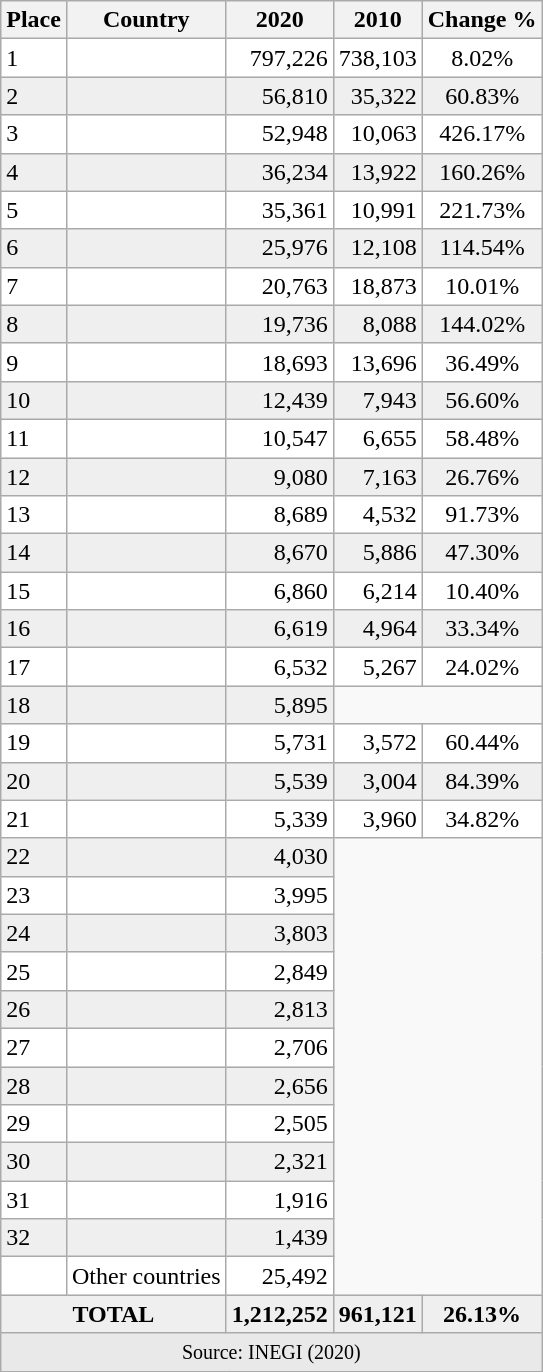<table class="wikitable">
<tr>
<th>Place</th>
<th>Country</th>
<th>2020</th>
<th>2010</th>
<th>Change %</th>
</tr>
<tr bgcolor="#ffffff">
<td>1</td>
<td></td>
<td align="right">797,226</td>
<td align="right">738,103</td>
<td align="center"> 8.02%</td>
</tr>
<tr bgcolor="#efefef">
<td>2</td>
<td></td>
<td align="right">56,810</td>
<td align="right">35,322</td>
<td align="center"> 60.83%</td>
</tr>
<tr bgcolor="#ffffff">
<td>3</td>
<td></td>
<td align="right">52,948</td>
<td align="right">10,063</td>
<td align="center"> 426.17%</td>
</tr>
<tr bgcolor="#efefef">
<td>4</td>
<td></td>
<td align="right">36,234</td>
<td align="right">13,922</td>
<td align="center"> 160.26%</td>
</tr>
<tr bgcolor="#ffffff">
<td>5</td>
<td></td>
<td align="right">35,361</td>
<td align="right">10,991</td>
<td align="center"> 221.73%</td>
</tr>
<tr bgcolor="#efefef">
<td>6</td>
<td></td>
<td align="right">25,976</td>
<td align="right">12,108</td>
<td align="center"> 114.54%</td>
</tr>
<tr bgcolor="#ffffff">
<td>7</td>
<td></td>
<td align="right">20,763</td>
<td align="right">18,873</td>
<td align="center"> 10.01%</td>
</tr>
<tr bgcolor="#efefef">
<td>8</td>
<td></td>
<td align="right">19,736</td>
<td align="right">8,088</td>
<td align="center"> 144.02%</td>
</tr>
<tr bgcolor="#ffffff">
<td>9</td>
<td></td>
<td align="right">18,693</td>
<td align="right">13,696</td>
<td align="center"> 36.49%</td>
</tr>
<tr bgcolor="#efefef">
<td>10</td>
<td></td>
<td align="right">12,439</td>
<td align="right">7,943</td>
<td align="center"> 56.60%</td>
</tr>
<tr bgcolor="#ffffff">
<td>11</td>
<td></td>
<td align="right">10,547</td>
<td align="right">6,655</td>
<td align="center"> 58.48%</td>
</tr>
<tr bgcolor="#efefef">
<td>12</td>
<td></td>
<td align="right">9,080</td>
<td align="right">7,163</td>
<td align="center"> 26.76%</td>
</tr>
<tr bgcolor="#ffffff">
<td>13</td>
<td></td>
<td align="right">8,689</td>
<td align="right">4,532</td>
<td align="center"> 91.73%</td>
</tr>
<tr bgcolor="#efefef">
<td>14</td>
<td></td>
<td align="right">8,670</td>
<td align="right">5,886</td>
<td align="center"> 47.30%</td>
</tr>
<tr bgcolor="#ffffff">
<td>15</td>
<td></td>
<td align="right">6,860</td>
<td align="right">6,214</td>
<td align="center"> 10.40%</td>
</tr>
<tr bgcolor="#efefef">
<td>16</td>
<td></td>
<td align="right">6,619</td>
<td align="right">4,964</td>
<td align="center"> 33.34%</td>
</tr>
<tr bgcolor="#ffffff">
<td>17</td>
<td></td>
<td align="right">6,532</td>
<td align="right">5,267</td>
<td align="center"> 24.02%</td>
</tr>
<tr bgcolor="#efefef">
<td>18</td>
<td></td>
<td align="right">5,895</td>
</tr>
<tr bgcolor="#ffffff">
<td>19</td>
<td></td>
<td align="right">5,731</td>
<td align="right">3,572</td>
<td align="center"> 60.44%</td>
</tr>
<tr bgcolor="#efefef">
<td>20</td>
<td></td>
<td align="right">5,539</td>
<td align="right">3,004</td>
<td align="center"> 84.39%</td>
</tr>
<tr bgcolor="#ffffff">
<td>21</td>
<td></td>
<td align="right">5,339</td>
<td align="right">3,960</td>
<td align="center"> 34.82%</td>
</tr>
<tr bgcolor="#efefef">
<td>22</td>
<td></td>
<td align="right">4,030</td>
</tr>
<tr bgcolor="#ffffff">
<td>23</td>
<td></td>
<td align="right">3,995</td>
</tr>
<tr bgcolor="#efefef">
<td>24</td>
<td></td>
<td align="right">3,803</td>
</tr>
<tr bgcolor="#ffffff">
<td>25</td>
<td></td>
<td align="right">2,849</td>
</tr>
<tr bgcolor="#efefef">
<td>26</td>
<td></td>
<td align="right">2,813</td>
</tr>
<tr bgcolor="#ffffff">
<td>27</td>
<td></td>
<td align="right">2,706</td>
</tr>
<tr bgcolor="#efefef">
<td>28</td>
<td></td>
<td align="right">2,656</td>
</tr>
<tr bgcolor="#ffffff">
<td>29</td>
<td></td>
<td align="right">2,505</td>
</tr>
<tr bgcolor="#efefef">
<td>30</td>
<td></td>
<td align="right">2,321</td>
</tr>
<tr bgcolor="#ffffff">
<td>31</td>
<td></td>
<td align="right">1,916</td>
</tr>
<tr bgcolor="#efefef">
<td>32</td>
<td></td>
<td align="right">1,439</td>
</tr>
<tr bgcolor="#ffffff">
<td></td>
<td>Other countries</td>
<td align="right">25,492</td>
</tr>
<tr bgcolor="#efefef">
<td colspan="2" align="center"><strong>TOTAL</strong></td>
<td align="center"><strong>1,212,252</strong></td>
<td align="center"><strong>961,121</strong></td>
<td align="center"> <strong>26.13%</strong></td>
</tr>
<tr bgcolor="#efefef">
<td colspan="5" style="background:#e9e9e9;" align="center"><small>Source: INEGI (2020)</small></td>
</tr>
<tr>
</tr>
</table>
